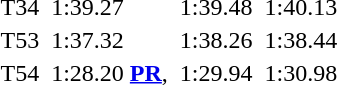<table>
<tr>
<td>T34 <br></td>
<td></td>
<td>1:39.27</td>
<td></td>
<td>1:39.48</td>
<td></td>
<td>1:40.13</td>
</tr>
<tr>
<td>T53 <br></td>
<td></td>
<td>1:37.32 </td>
<td></td>
<td>1:38.26</td>
<td></td>
<td>1:38.44</td>
</tr>
<tr>
<td>T54 <br></td>
<td></td>
<td>1:28.20 <strong><a href='#'>PR</a></strong>, </td>
<td></td>
<td>1:29.94 </td>
<td></td>
<td>1:30.98</td>
</tr>
</table>
